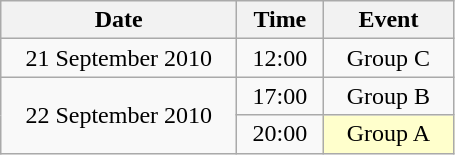<table class = "wikitable" style="text-align:center;">
<tr>
<th width=150>Date</th>
<th width=50>Time</th>
<th width=80>Event</th>
</tr>
<tr>
<td>21 September 2010</td>
<td>12:00</td>
<td>Group C</td>
</tr>
<tr>
<td rowspan=2>22 September 2010</td>
<td>17:00</td>
<td>Group B</td>
</tr>
<tr>
<td>20:00</td>
<td bgcolor=ffffcc>Group A</td>
</tr>
</table>
